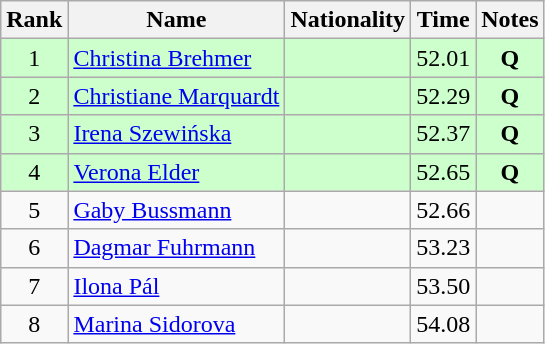<table class="wikitable sortable" style="text-align:center">
<tr>
<th>Rank</th>
<th>Name</th>
<th>Nationality</th>
<th>Time</th>
<th>Notes</th>
</tr>
<tr bgcolor=ccffcc>
<td>1</td>
<td align=left><a href='#'>Christina Brehmer</a></td>
<td align=left></td>
<td>52.01</td>
<td><strong>Q</strong></td>
</tr>
<tr bgcolor=ccffcc>
<td>2</td>
<td align=left><a href='#'>Christiane Marquardt</a></td>
<td align=left></td>
<td>52.29</td>
<td><strong>Q</strong></td>
</tr>
<tr bgcolor=ccffcc>
<td>3</td>
<td align=left><a href='#'>Irena Szewińska</a></td>
<td align=left></td>
<td>52.37</td>
<td><strong>Q</strong></td>
</tr>
<tr bgcolor=ccffcc>
<td>4</td>
<td align=left><a href='#'>Verona Elder</a></td>
<td align=left></td>
<td>52.65</td>
<td><strong>Q</strong></td>
</tr>
<tr>
<td>5</td>
<td align=left><a href='#'>Gaby Bussmann</a></td>
<td align=left></td>
<td>52.66</td>
<td></td>
</tr>
<tr>
<td>6</td>
<td align=left><a href='#'>Dagmar Fuhrmann</a></td>
<td align=left></td>
<td>53.23</td>
<td></td>
</tr>
<tr>
<td>7</td>
<td align=left><a href='#'>Ilona Pál</a></td>
<td align=left></td>
<td>53.50</td>
<td></td>
</tr>
<tr>
<td>8</td>
<td align=left><a href='#'>Marina Sidorova</a></td>
<td align=left></td>
<td>54.08</td>
<td></td>
</tr>
</table>
